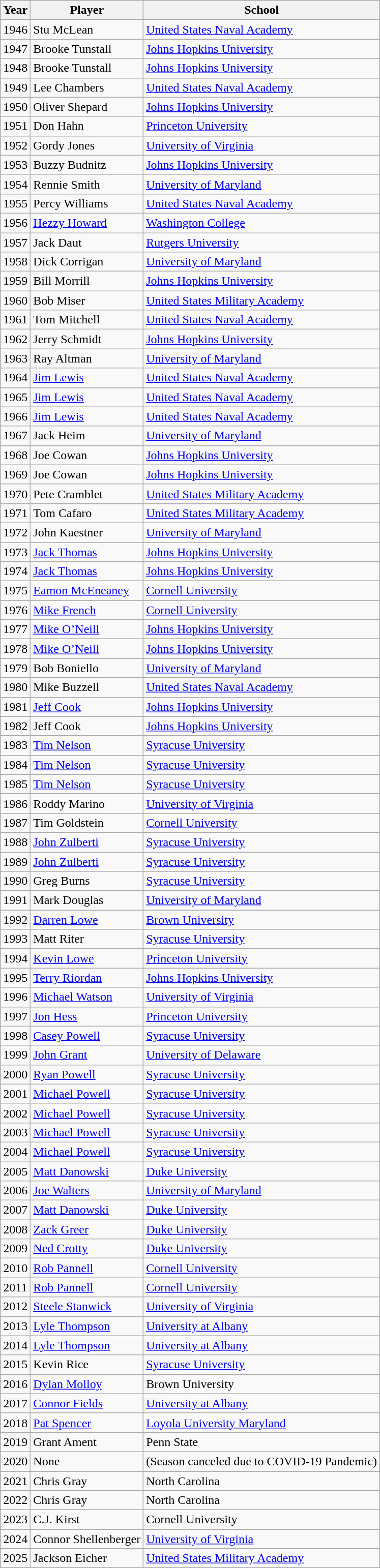<table class="wikitable sortable toccolours" border="1" cellpadding="4" cellspacing="2" style="border-collapse: collapse;">
<tr bgcolor="#efefef">
<th>Year</th>
<th>Player </th>
<th>School</th>
</tr>
<tr>
<td>1946</td>
<td>Stu McLean</td>
<td><a href='#'>United States Naval Academy</a></td>
</tr>
<tr>
<td>1947</td>
<td>Brooke Tunstall</td>
<td><a href='#'>Johns Hopkins University</a></td>
</tr>
<tr>
<td>1948</td>
<td>Brooke Tunstall</td>
<td><a href='#'>Johns Hopkins University</a></td>
</tr>
<tr>
<td>1949</td>
<td>Lee Chambers</td>
<td><a href='#'>United States Naval Academy</a></td>
</tr>
<tr>
<td>1950</td>
<td>Oliver Shepard</td>
<td><a href='#'>Johns Hopkins University</a></td>
</tr>
<tr>
<td>1951</td>
<td>Don Hahn</td>
<td><a href='#'>Princeton University</a></td>
</tr>
<tr>
<td>1952</td>
<td>Gordy Jones</td>
<td><a href='#'>University of Virginia</a></td>
</tr>
<tr>
<td>1953</td>
<td>Buzzy Budnitz</td>
<td><a href='#'>Johns Hopkins University</a></td>
</tr>
<tr>
<td>1954</td>
<td>Rennie Smith</td>
<td><a href='#'>University of Maryland</a></td>
</tr>
<tr>
<td>1955</td>
<td>Percy Williams</td>
<td><a href='#'>United States Naval Academy</a></td>
</tr>
<tr>
<td>1956</td>
<td><a href='#'>Hezzy Howard</a></td>
<td><a href='#'>Washington College</a></td>
</tr>
<tr>
<td>1957</td>
<td>Jack Daut</td>
<td><a href='#'>Rutgers University</a></td>
</tr>
<tr>
<td>1958</td>
<td>Dick Corrigan</td>
<td><a href='#'>University of Maryland</a></td>
</tr>
<tr>
<td>1959</td>
<td>Bill Morrill</td>
<td><a href='#'>Johns Hopkins University</a></td>
</tr>
<tr>
<td>1960</td>
<td>Bob Miser</td>
<td><a href='#'>United States Military Academy</a></td>
</tr>
<tr>
<td>1961</td>
<td>Tom Mitchell</td>
<td><a href='#'>United States Naval Academy</a></td>
</tr>
<tr>
<td>1962</td>
<td>Jerry Schmidt</td>
<td><a href='#'>Johns Hopkins University</a></td>
</tr>
<tr>
<td>1963</td>
<td>Ray Altman</td>
<td><a href='#'>University of Maryland</a></td>
</tr>
<tr>
<td>1964</td>
<td><a href='#'>Jim Lewis</a></td>
<td><a href='#'>United States Naval Academy</a></td>
</tr>
<tr>
<td>1965</td>
<td><a href='#'>Jim Lewis</a></td>
<td><a href='#'>United States Naval Academy</a></td>
</tr>
<tr>
<td>1966</td>
<td><a href='#'>Jim Lewis</a></td>
<td><a href='#'>United States Naval Academy</a></td>
</tr>
<tr>
<td>1967</td>
<td>Jack Heim</td>
<td><a href='#'>University of Maryland</a></td>
</tr>
<tr>
<td>1968</td>
<td>Joe Cowan</td>
<td><a href='#'>Johns Hopkins University</a></td>
</tr>
<tr>
<td>1969</td>
<td>Joe Cowan</td>
<td><a href='#'>Johns Hopkins University</a></td>
</tr>
<tr>
<td>1970</td>
<td>Pete Cramblet</td>
<td><a href='#'>United States Military Academy</a></td>
</tr>
<tr>
<td>1971</td>
<td>Tom Cafaro</td>
<td><a href='#'>United States Military Academy</a></td>
</tr>
<tr>
<td>1972</td>
<td>John Kaestner</td>
<td><a href='#'>University of Maryland</a></td>
</tr>
<tr>
<td>1973</td>
<td><a href='#'>Jack Thomas</a></td>
<td><a href='#'>Johns Hopkins University</a></td>
</tr>
<tr>
<td>1974</td>
<td><a href='#'>Jack Thomas</a></td>
<td><a href='#'>Johns Hopkins University</a></td>
</tr>
<tr>
<td>1975</td>
<td><a href='#'>Eamon McEneaney</a></td>
<td><a href='#'>Cornell University</a></td>
</tr>
<tr>
<td>1976</td>
<td><a href='#'>Mike French</a></td>
<td><a href='#'>Cornell University</a></td>
</tr>
<tr>
<td>1977</td>
<td><a href='#'>Mike O’Neill</a></td>
<td><a href='#'>Johns Hopkins University</a></td>
</tr>
<tr>
<td>1978</td>
<td><a href='#'>Mike O’Neill</a></td>
<td><a href='#'>Johns Hopkins University</a></td>
</tr>
<tr>
<td>1979</td>
<td>Bob Boniello</td>
<td><a href='#'>University of Maryland</a></td>
</tr>
<tr>
<td>1980</td>
<td>Mike Buzzell</td>
<td><a href='#'>United States Naval Academy</a></td>
</tr>
<tr>
<td>1981</td>
<td><a href='#'>Jeff Cook</a></td>
<td><a href='#'>Johns Hopkins University</a></td>
</tr>
<tr>
<td>1982</td>
<td>Jeff Cook</td>
<td><a href='#'>Johns Hopkins University</a></td>
</tr>
<tr>
<td>1983</td>
<td><a href='#'>Tim Nelson</a></td>
<td><a href='#'>Syracuse University</a></td>
</tr>
<tr>
<td>1984</td>
<td><a href='#'>Tim Nelson</a></td>
<td><a href='#'>Syracuse University</a></td>
</tr>
<tr>
<td>1985</td>
<td><a href='#'>Tim Nelson</a></td>
<td><a href='#'>Syracuse University</a></td>
</tr>
<tr>
<td>1986</td>
<td>Roddy Marino</td>
<td><a href='#'>University of Virginia</a></td>
</tr>
<tr>
<td>1987</td>
<td>Tim Goldstein</td>
<td><a href='#'>Cornell University</a></td>
</tr>
<tr>
<td>1988</td>
<td><a href='#'>John Zulberti</a></td>
<td><a href='#'>Syracuse University</a></td>
</tr>
<tr>
<td>1989</td>
<td><a href='#'>John Zulberti</a></td>
<td><a href='#'>Syracuse University</a></td>
</tr>
<tr>
<td>1990</td>
<td>Greg Burns</td>
<td><a href='#'>Syracuse University</a></td>
</tr>
<tr>
<td>1991</td>
<td>Mark Douglas</td>
<td><a href='#'>University of Maryland</a></td>
</tr>
<tr>
<td>1992</td>
<td><a href='#'>Darren Lowe</a></td>
<td><a href='#'>Brown University</a></td>
</tr>
<tr>
<td>1993</td>
<td>Matt Riter</td>
<td><a href='#'>Syracuse University</a></td>
</tr>
<tr>
<td>1994</td>
<td><a href='#'>Kevin Lowe</a></td>
<td><a href='#'>Princeton University</a></td>
</tr>
<tr>
<td>1995</td>
<td><a href='#'>Terry Riordan</a></td>
<td><a href='#'>Johns Hopkins University</a></td>
</tr>
<tr>
<td>1996</td>
<td><a href='#'>Michael Watson</a></td>
<td><a href='#'>University of Virginia</a></td>
</tr>
<tr>
<td>1997</td>
<td><a href='#'>Jon Hess</a></td>
<td><a href='#'>Princeton University</a></td>
</tr>
<tr>
<td>1998</td>
<td><a href='#'>Casey Powell</a></td>
<td><a href='#'>Syracuse University</a></td>
</tr>
<tr>
<td>1999</td>
<td><a href='#'>John Grant</a></td>
<td><a href='#'>University of Delaware</a></td>
</tr>
<tr>
<td>2000</td>
<td><a href='#'>Ryan Powell</a></td>
<td><a href='#'>Syracuse University</a></td>
</tr>
<tr>
<td>2001</td>
<td><a href='#'>Michael Powell</a></td>
<td><a href='#'>Syracuse University</a></td>
</tr>
<tr>
<td>2002</td>
<td><a href='#'>Michael Powell</a></td>
<td><a href='#'>Syracuse University</a></td>
</tr>
<tr>
<td>2003</td>
<td><a href='#'>Michael Powell</a></td>
<td><a href='#'>Syracuse University</a></td>
</tr>
<tr>
<td>2004</td>
<td><a href='#'>Michael Powell</a></td>
<td><a href='#'>Syracuse University</a></td>
</tr>
<tr>
<td>2005</td>
<td><a href='#'>Matt Danowski</a></td>
<td><a href='#'>Duke University</a></td>
</tr>
<tr>
<td>2006</td>
<td><a href='#'>Joe Walters</a></td>
<td><a href='#'>University of Maryland</a></td>
</tr>
<tr>
<td>2007</td>
<td><a href='#'>Matt Danowski</a></td>
<td><a href='#'>Duke University</a></td>
</tr>
<tr>
<td>2008</td>
<td><a href='#'>Zack Greer</a></td>
<td><a href='#'>Duke University</a></td>
</tr>
<tr>
<td>2009</td>
<td><a href='#'>Ned Crotty</a></td>
<td><a href='#'>Duke University</a></td>
</tr>
<tr>
<td>2010</td>
<td><a href='#'>Rob Pannell</a></td>
<td><a href='#'>Cornell University</a></td>
</tr>
<tr>
<td>2011</td>
<td><a href='#'>Rob Pannell</a></td>
<td><a href='#'>Cornell University</a></td>
</tr>
<tr>
<td>2012</td>
<td><a href='#'>Steele Stanwick</a></td>
<td><a href='#'>University of Virginia</a></td>
</tr>
<tr>
<td>2013</td>
<td><a href='#'>Lyle Thompson</a></td>
<td><a href='#'>University at Albany</a></td>
</tr>
<tr>
<td>2014</td>
<td><a href='#'>Lyle Thompson</a></td>
<td><a href='#'>University at Albany</a></td>
</tr>
<tr>
<td>2015</td>
<td>Kevin Rice</td>
<td><a href='#'>Syracuse University</a></td>
</tr>
<tr>
<td>2016</td>
<td><a href='#'>Dylan Molloy</a></td>
<td>Brown University</td>
</tr>
<tr>
<td>2017</td>
<td><a href='#'>Connor Fields</a></td>
<td><a href='#'>University at Albany</a></td>
</tr>
<tr>
<td>2018</td>
<td><a href='#'>Pat Spencer</a></td>
<td><a href='#'>Loyola University Maryland</a></td>
</tr>
<tr>
<td>2019</td>
<td>Grant Ament</td>
<td>Penn State</td>
</tr>
<tr>
<td>2020</td>
<td>None</td>
<td>(Season canceled due to COVID-19 Pandemic)</td>
</tr>
<tr>
<td>2021</td>
<td>Chris Gray</td>
<td>North Carolina</td>
</tr>
<tr>
<td>2022</td>
<td>Chris Gray</td>
<td>North Carolina</td>
</tr>
<tr>
<td>2023</td>
<td>C.J. Kirst</td>
<td>Cornell University</td>
</tr>
<tr>
<td>2024</td>
<td>Connor Shellenberger</td>
<td><a href='#'>University of Virginia</a></td>
</tr>
<tr>
<td>2025</td>
<td>Jackson Eicher</td>
<td><a href='#'>United States Military Academy</a></td>
</tr>
</table>
